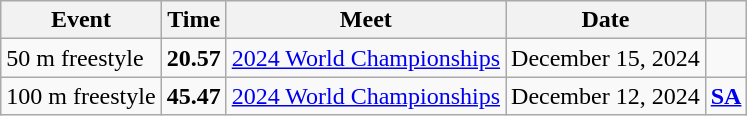<table class="wikitable">
<tr bgcolor="#eeeeee">
<th>Event</th>
<th>Time</th>
<th>Meet</th>
<th>Date</th>
<th></th>
</tr>
<tr>
<td>50 m freestyle</td>
<td><strong>20.57</strong></td>
<td><a href='#'>2024 World Championships</a></td>
<td>December 15, 2024</td>
<td></td>
</tr>
<tr>
<td>100 m freestyle</td>
<td><strong>45.47</strong></td>
<td><a href='#'>2024 World Championships</a></td>
<td>December 12, 2024</td>
<td><strong><a href='#'>SA</a></strong></td>
</tr>
</table>
